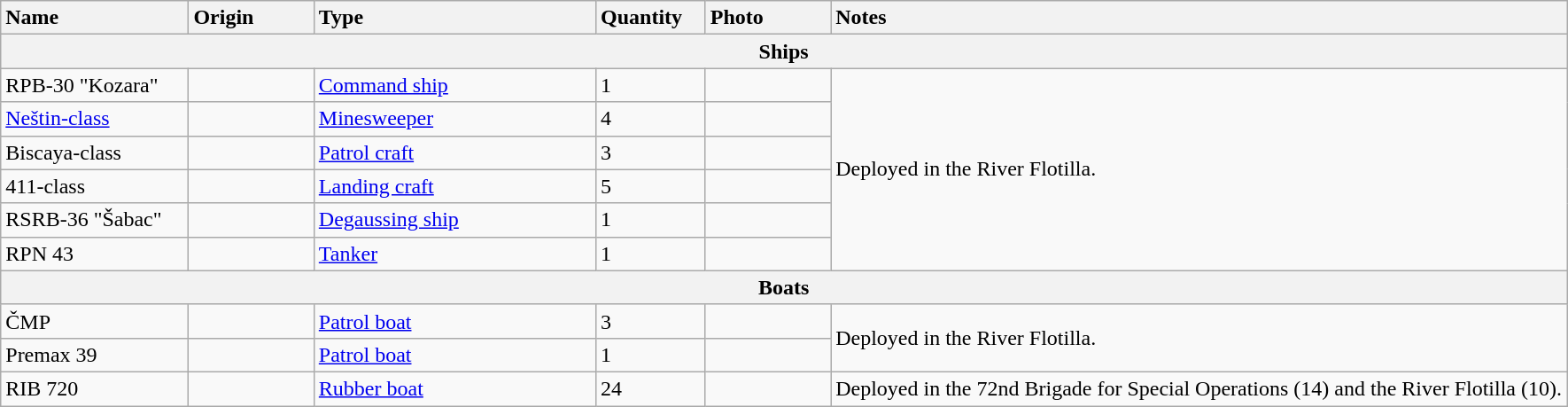<table class="wikitable">
<tr>
<th style="text-align: left; width:12%;">Name</th>
<th style="text-align: left; width:8%;">Origin</th>
<th style="text-align: left; width:18%;">Type</th>
<th style="text-align: left; width:7%;">Quantity</th>
<th style="text-align: left;width:8%;">Photo</th>
<th style="text-align: left;width:47%;">Notes</th>
</tr>
<tr>
<th style="align: center;" colspan="7">Ships</th>
</tr>
<tr>
<td>RPB-30 "Kozara"</td>
<td></td>
<td><a href='#'>Command ship</a></td>
<td>1</td>
<td></td>
<td rowspan="6">Deployed in the River Flotilla.</td>
</tr>
<tr>
<td><a href='#'>Neštin-class</a></td>
<td></td>
<td><a href='#'>Minesweeper</a></td>
<td>4</td>
<td></td>
</tr>
<tr>
<td>Biscaya-class</td>
<td></td>
<td><a href='#'>Patrol craft</a></td>
<td>3</td>
<td></td>
</tr>
<tr>
<td>411-class</td>
<td></td>
<td><a href='#'>Landing craft</a></td>
<td>5</td>
<td></td>
</tr>
<tr>
<td>RSRB-36 "Šabac"</td>
<td></td>
<td><a href='#'>Degaussing ship</a></td>
<td>1</td>
<td></td>
</tr>
<tr>
<td>RPN 43</td>
<td></td>
<td><a href='#'>Tanker</a></td>
<td>1</td>
<td></td>
</tr>
<tr>
<th style="align: center;" colspan="7">Boats</th>
</tr>
<tr>
<td>ČMP</td>
<td></td>
<td><a href='#'>Patrol boat</a></td>
<td>3</td>
<td></td>
<td rowspan="2">Deployed in the River Flotilla.</td>
</tr>
<tr>
<td>Premax 39</td>
<td></td>
<td><a href='#'>Patrol boat</a></td>
<td>1</td>
<td></td>
</tr>
<tr>
<td>RIB 720</td>
<td></td>
<td><a href='#'>Rubber boat</a></td>
<td>24</td>
<td></td>
<td>Deployed in the 72nd Brigade for Special Operations (14) and the River Flotilla (10).</td>
</tr>
</table>
